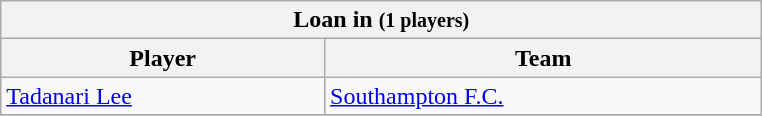<table class="wikitable collapsible">
<tr>
<th colspan="2" width="500"> <strong>Loan in</strong> <small>(1 players)</small></th>
</tr>
<tr>
<th>Player</th>
<th>Team</th>
</tr>
<tr>
<td> <a href='#'>Tadanari Lee</a></td>
<td> <a href='#'>Southampton F.C.</a></td>
</tr>
<tr>
</tr>
</table>
